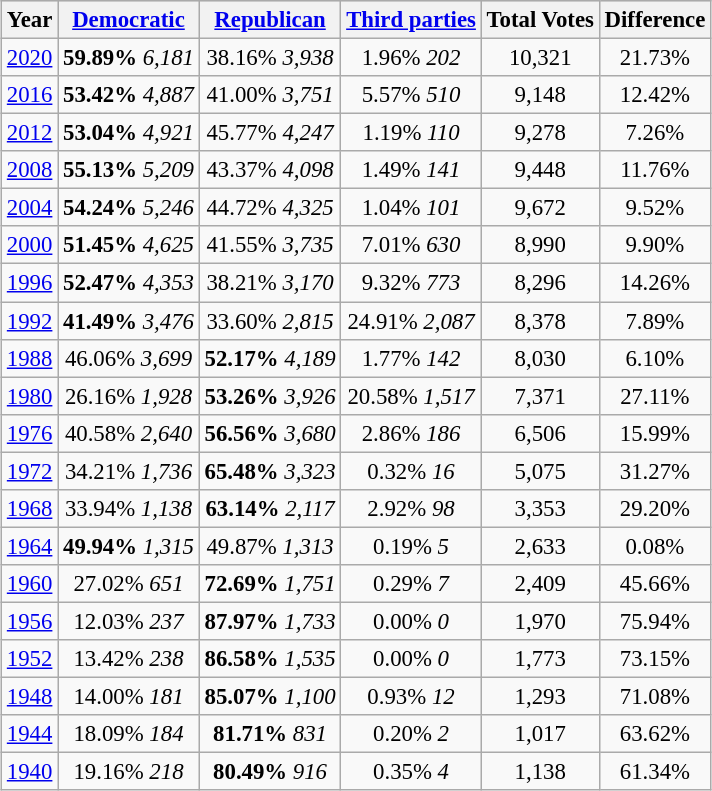<table class="wikitable mw-collapsible" style="float:center; margin:1em; font-size:95%;">
<tr style="background:lightgrey;">
<th>Year</th>
<th><a href='#'>Democratic</a></th>
<th><a href='#'>Republican</a></th>
<th><a href='#'>Third parties</a></th>
<th>Total Votes</th>
<th>Difference</th>
</tr>
<tr>
<td align="center" ><a href='#'>2020</a></td>
<td align="center" ><strong>59.89%</strong> <em>6,181</em></td>
<td align="center" >38.16% <em>3,938</em></td>
<td align="center" >1.96% <em>202</em></td>
<td align="center" >10,321</td>
<td align="center" >21.73%</td>
</tr>
<tr>
<td align="center" ><a href='#'>2016</a></td>
<td align="center" ><strong>53.42%</strong> <em>4,887</em></td>
<td align="center" >41.00% <em>3,751</em></td>
<td align="center" >5.57% <em>510</em></td>
<td align="center" >9,148</td>
<td align="center" >12.42%</td>
</tr>
<tr>
<td align="center" ><a href='#'>2012</a></td>
<td align="center" ><strong>53.04%</strong> <em>4,921</em></td>
<td align="center" >45.77% <em>4,247</em></td>
<td align="center" >1.19% <em>110</em></td>
<td align="center" >9,278</td>
<td align="center" >7.26%</td>
</tr>
<tr>
<td align="center" ><a href='#'>2008</a></td>
<td align="center" ><strong>55.13%</strong> <em>5,209</em></td>
<td align="center" >43.37% <em>4,098</em></td>
<td align="center" >1.49% <em>141</em></td>
<td align="center" >9,448</td>
<td align="center" >11.76%</td>
</tr>
<tr>
<td align="center" ><a href='#'>2004</a></td>
<td align="center" ><strong>54.24%</strong> <em>5,246</em></td>
<td align="center" >44.72% <em>4,325</em></td>
<td align="center" >1.04% <em>101</em></td>
<td align="center" >9,672</td>
<td align="center" >9.52%</td>
</tr>
<tr>
<td align="center" ><a href='#'>2000</a></td>
<td align="center" ><strong>51.45%</strong> <em>4,625</em></td>
<td align="center" >41.55% <em>3,735</em></td>
<td align="center" >7.01% <em>630</em></td>
<td align="center" >8,990</td>
<td align="center" >9.90%</td>
</tr>
<tr>
<td align="center" ><a href='#'>1996</a></td>
<td align="center" ><strong>52.47%</strong> <em>4,353</em></td>
<td align="center" >38.21% <em>3,170</em></td>
<td align="center" >9.32% <em>773</em></td>
<td align="center" >8,296</td>
<td align="center" >14.26%</td>
</tr>
<tr>
<td align="center" ><a href='#'>1992</a></td>
<td align="center" ><strong>41.49%</strong> <em>3,476</em></td>
<td align="center" >33.60% <em>2,815</em></td>
<td align="center" >24.91% <em>2,087</em></td>
<td align="center" >8,378</td>
<td align="center" >7.89%</td>
</tr>
<tr>
<td align="center" ><a href='#'>1988</a></td>
<td align="center" >46.06% <em>3,699</em></td>
<td align="center" ><strong>52.17%</strong> <em>4,189</em></td>
<td align="center" >1.77% <em>142</em></td>
<td align="center" >8,030</td>
<td align="center" >6.10%</td>
</tr>
<tr>
<td align="center" ><a href='#'>1980</a></td>
<td align="center" >26.16% <em>1,928</em></td>
<td align="center" ><strong>53.26%</strong> <em>3,926</em></td>
<td align="center" >20.58% <em>1,517</em></td>
<td align="center" >7,371</td>
<td align="center" >27.11%</td>
</tr>
<tr>
<td align="center" ><a href='#'>1976</a></td>
<td align="center" >40.58% <em>2,640</em></td>
<td align="center" ><strong>56.56%</strong> <em>3,680</em></td>
<td align="center" >2.86% <em>186</em></td>
<td align="center" >6,506</td>
<td align="center" >15.99%</td>
</tr>
<tr>
<td align="center" ><a href='#'>1972</a></td>
<td align="center" >34.21% <em>1,736</em></td>
<td align="center" ><strong>65.48%</strong> <em>3,323</em></td>
<td align="center" >0.32% <em>16</em></td>
<td align="center" >5,075</td>
<td align="center" >31.27%</td>
</tr>
<tr>
<td align="center" ><a href='#'>1968</a></td>
<td align="center" >33.94% <em>1,138</em></td>
<td align="center" ><strong>63.14%</strong> <em>2,117</em></td>
<td align="center" >2.92% <em>98</em></td>
<td align="center" >3,353</td>
<td align="center" >29.20%</td>
</tr>
<tr>
<td align="center" ><a href='#'>1964</a></td>
<td align="center" ><strong>49.94%</strong> <em>1,315</em></td>
<td align="center" >49.87% <em>1,313</em></td>
<td align="center" >0.19% <em>5</em></td>
<td align="center" >2,633</td>
<td align="center" >0.08%</td>
</tr>
<tr>
<td align="center" ><a href='#'>1960</a></td>
<td align="center" >27.02% <em>651</em></td>
<td align="center" ><strong>72.69%</strong> <em>1,751</em></td>
<td align="center" >0.29% <em>7</em></td>
<td align="center" >2,409</td>
<td align="center" >45.66%</td>
</tr>
<tr>
<td align="center" ><a href='#'>1956</a></td>
<td align="center" >12.03% <em>237</em></td>
<td align="center" ><strong>87.97%</strong> <em>1,733</em></td>
<td align="center" >0.00% <em>0</em></td>
<td align="center" >1,970</td>
<td align="center" >75.94%</td>
</tr>
<tr>
<td align="center" ><a href='#'>1952</a></td>
<td align="center" >13.42% <em>238</em></td>
<td align="center" ><strong>86.58%</strong> <em>1,535</em></td>
<td align="center" >0.00% <em>0</em></td>
<td align="center" >1,773</td>
<td align="center" >73.15%</td>
</tr>
<tr>
<td align="center" ><a href='#'>1948</a></td>
<td align="center" >14.00% <em>181</em></td>
<td align="center" ><strong>85.07%</strong> <em>1,100</em></td>
<td align="center" >0.93% <em>12</em></td>
<td align="center" >1,293</td>
<td align="center" >71.08%</td>
</tr>
<tr>
<td align="center" ><a href='#'>1944</a></td>
<td align="center" >18.09% <em>184</em></td>
<td align="center" ><strong>81.71%</strong> <em>831</em></td>
<td align="center" >0.20% <em>2</em></td>
<td align="center" >1,017</td>
<td align="center" >63.62%</td>
</tr>
<tr>
<td align="center" ><a href='#'>1940</a></td>
<td align="center" >19.16% <em>218</em></td>
<td align="center" ><strong>80.49%</strong> <em>916</em></td>
<td align="center" >0.35% <em>4</em></td>
<td align="center" >1,138</td>
<td align="center" >61.34%</td>
</tr>
</table>
